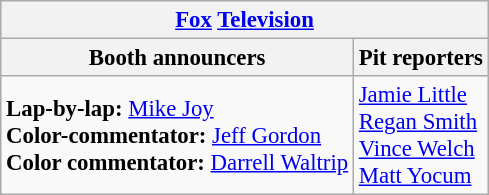<table class="wikitable" style="font-size: 95%">
<tr>
<th colspan="2"><a href='#'>Fox</a> <a href='#'>Television</a></th>
</tr>
<tr>
<th>Booth announcers</th>
<th>Pit reporters</th>
</tr>
<tr>
<td><strong>Lap-by-lap:</strong> <a href='#'>Mike Joy</a><br><strong>Color-commentator:</strong> <a href='#'>Jeff Gordon</a><br><strong>Color commentator:</strong> <a href='#'>Darrell Waltrip</a></td>
<td><a href='#'>Jamie Little</a><br><a href='#'>Regan Smith</a><br><a href='#'>Vince Welch</a><br><a href='#'>Matt Yocum</a></td>
</tr>
</table>
